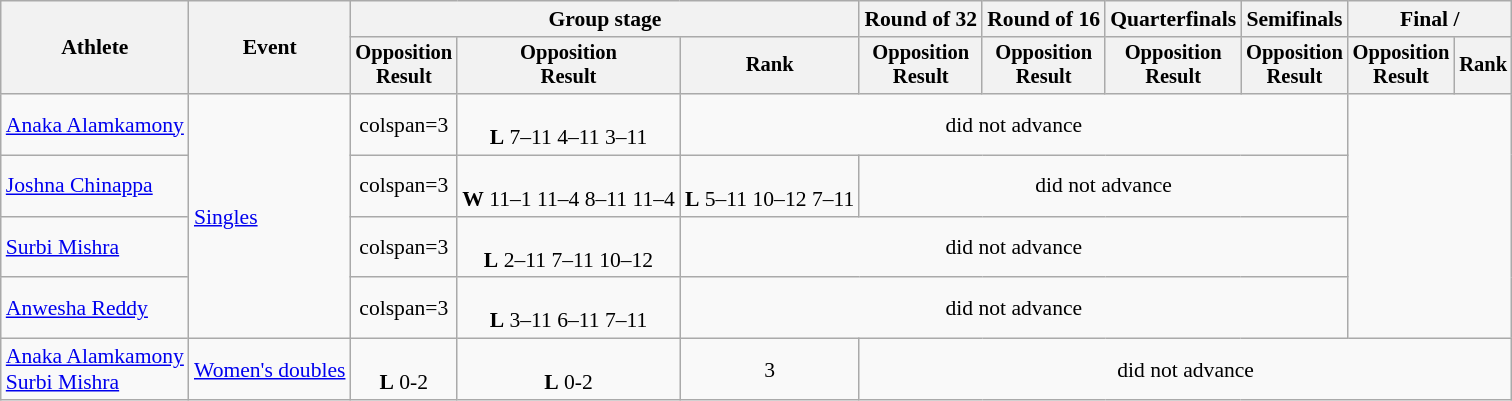<table class="wikitable" style="font-size:90%">
<tr>
<th rowspan="2">Athlete</th>
<th rowspan="2">Event</th>
<th colspan=3>Group stage</th>
<th>Round of 32</th>
<th>Round of 16</th>
<th>Quarterfinals</th>
<th>Semifinals</th>
<th colspan=2>Final / </th>
</tr>
<tr style="font-size:95%">
<th>Opposition<br>Result</th>
<th>Opposition<br>Result</th>
<th>Rank</th>
<th>Opposition<br>Result</th>
<th>Opposition<br>Result</th>
<th>Opposition<br>Result</th>
<th>Opposition<br>Result</th>
<th>Opposition<br>Result</th>
<th>Rank</th>
</tr>
<tr align=center>
<td align=left><a href='#'>Anaka Alamkamony</a></td>
<td align=left rowspan=4><a href='#'>Singles</a></td>
<td>colspan=3 </td>
<td><br><strong>L</strong> 7–11 4–11 3–11</td>
<td colspan=5>did not advance</td>
</tr>
<tr align=center>
<td align=left><a href='#'>Joshna Chinappa</a></td>
<td>colspan=3 </td>
<td><br><strong>W</strong> 11–1 11–4 8–11 11–4</td>
<td><br><strong>L</strong> 5–11 10–12 7–11</td>
<td colspan=4>did not advance</td>
</tr>
<tr align=center>
<td align=left><a href='#'>Surbi Mishra</a></td>
<td>colspan=3 </td>
<td><br><strong>L</strong> 2–11 7–11 10–12</td>
<td colspan=5>did not advance</td>
</tr>
<tr align=center>
<td align=left><a href='#'>Anwesha Reddy</a></td>
<td>colspan=3 </td>
<td><br><strong>L</strong> 3–11 6–11 7–11</td>
<td colspan=5>did not advance</td>
</tr>
<tr align=center>
<td align=left><a href='#'>Anaka Alamkamony</a><br><a href='#'>Surbi Mishra</a></td>
<td align=left><a href='#'>Women's doubles</a></td>
<td><br><strong>L</strong> 0-2</td>
<td><br><strong>L</strong> 0-2</td>
<td>3</td>
<td colspan=6>did not advance</td>
</tr>
</table>
